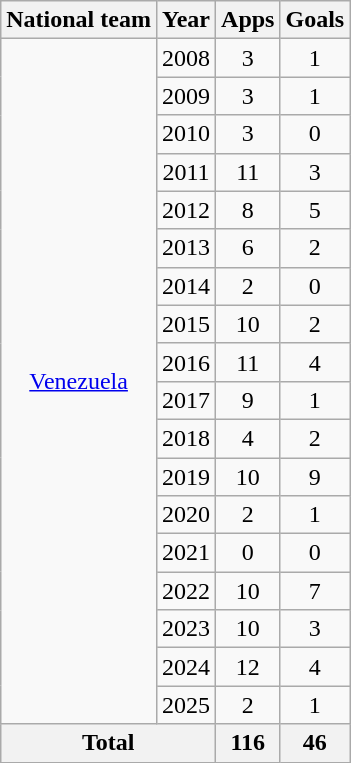<table class="wikitable" style="text-align:center">
<tr>
<th>National team</th>
<th>Year</th>
<th>Apps</th>
<th>Goals</th>
</tr>
<tr>
<td rowspan="18"><a href='#'>Venezuela</a></td>
<td>2008</td>
<td>3</td>
<td>1</td>
</tr>
<tr>
<td>2009</td>
<td>3</td>
<td>1</td>
</tr>
<tr>
<td>2010</td>
<td>3</td>
<td>0</td>
</tr>
<tr>
<td>2011</td>
<td>11</td>
<td>3</td>
</tr>
<tr>
<td>2012</td>
<td>8</td>
<td>5</td>
</tr>
<tr>
<td>2013</td>
<td>6</td>
<td>2</td>
</tr>
<tr>
<td>2014</td>
<td>2</td>
<td>0</td>
</tr>
<tr>
<td>2015</td>
<td>10</td>
<td>2</td>
</tr>
<tr>
<td>2016</td>
<td>11</td>
<td>4</td>
</tr>
<tr>
<td>2017</td>
<td>9</td>
<td>1</td>
</tr>
<tr>
<td>2018</td>
<td>4</td>
<td>2</td>
</tr>
<tr>
<td>2019</td>
<td>10</td>
<td>9</td>
</tr>
<tr>
<td>2020</td>
<td>2</td>
<td>1</td>
</tr>
<tr>
<td>2021</td>
<td>0</td>
<td>0</td>
</tr>
<tr>
<td>2022</td>
<td>10</td>
<td>7</td>
</tr>
<tr>
<td>2023</td>
<td>10</td>
<td>3</td>
</tr>
<tr>
<td>2024</td>
<td>12</td>
<td>4</td>
</tr>
<tr>
<td>2025</td>
<td>2</td>
<td>1</td>
</tr>
<tr>
<th colspan="2">Total</th>
<th>116</th>
<th>46</th>
</tr>
</table>
